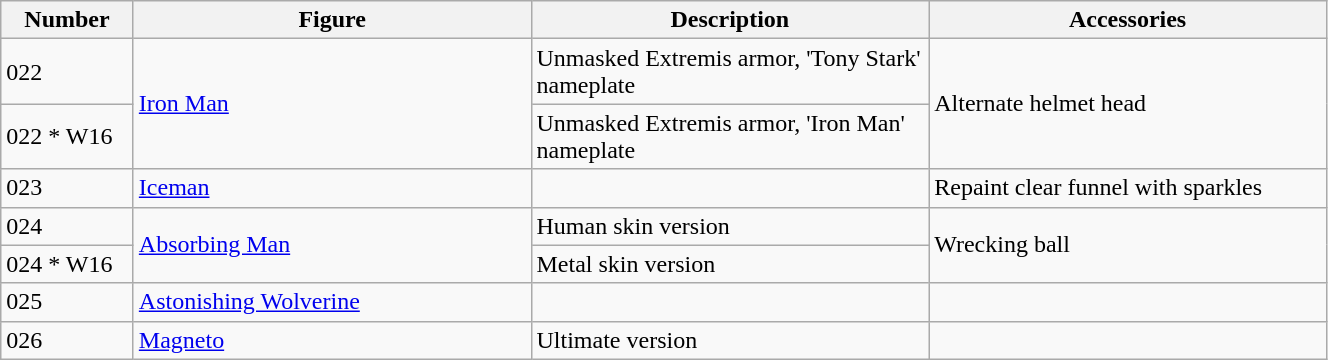<table class="wikitable" width="70%">
<tr>
<th width=10%>Number</th>
<th width=30%>Figure</th>
<th width=30%>Description</th>
<th width=30%>Accessories</th>
</tr>
<tr>
<td>022</td>
<td rowspan="2"><a href='#'>Iron Man</a></td>
<td>Unmasked Extremis armor, 'Tony Stark' nameplate</td>
<td rowspan="2">Alternate helmet head</td>
</tr>
<tr>
<td>022 * W16</td>
<td>Unmasked Extremis armor, 'Iron Man' nameplate</td>
</tr>
<tr>
<td>023</td>
<td><a href='#'>Iceman</a></td>
<td></td>
<td>Repaint clear funnel with sparkles</td>
</tr>
<tr>
<td>024</td>
<td rowspan="2"><a href='#'>Absorbing Man</a></td>
<td>Human skin version</td>
<td rowspan="2">Wrecking ball</td>
</tr>
<tr>
<td>024 * W16</td>
<td>Metal skin version</td>
</tr>
<tr>
<td>025</td>
<td><a href='#'>Astonishing Wolverine</a></td>
<td></td>
<td></td>
</tr>
<tr>
<td>026</td>
<td><a href='#'>Magneto</a></td>
<td>Ultimate version</td>
<td></td>
</tr>
</table>
